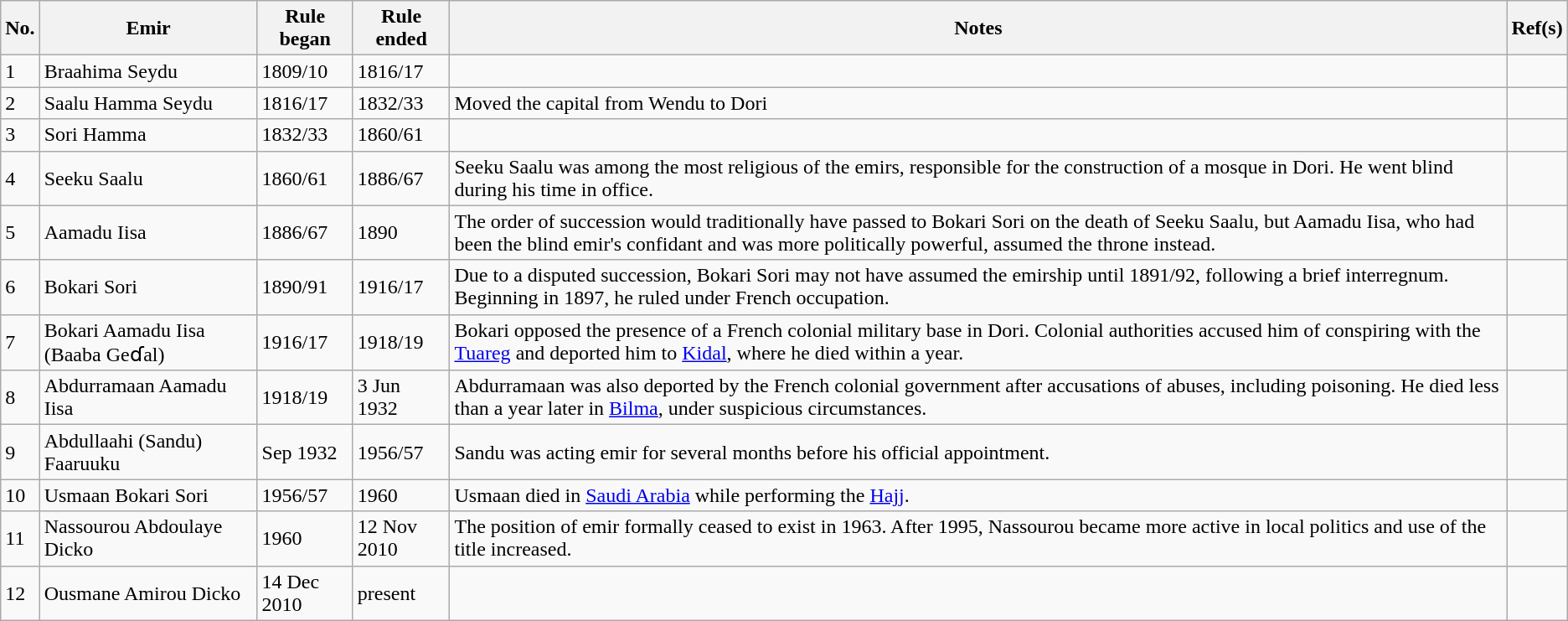<table class="wikitable">
<tr align=center>
<th>No.</th>
<th>Emir</th>
<th>Rule began</th>
<th>Rule ended</th>
<th>Notes</th>
<th>Ref(s)</th>
</tr>
<tr>
<td>1</td>
<td>Braahima Seydu</td>
<td>1809/10</td>
<td>1816/17</td>
<td></td>
<td></td>
</tr>
<tr>
<td>2</td>
<td>Saalu Hamma Seydu</td>
<td>1816/17</td>
<td>1832/33</td>
<td>Moved the capital from Wendu to Dori</td>
<td></td>
</tr>
<tr>
<td>3</td>
<td>Sori Hamma</td>
<td>1832/33</td>
<td>1860/61</td>
<td></td>
<td></td>
</tr>
<tr>
<td>4</td>
<td>Seeku Saalu</td>
<td>1860/61</td>
<td>1886/67</td>
<td>Seeku Saalu was among the most religious of the emirs, responsible for the construction of a mosque in Dori. He went blind during his time in office.</td>
<td></td>
</tr>
<tr>
<td>5</td>
<td>Aamadu Iisa</td>
<td>1886/67</td>
<td>1890</td>
<td>The order of succession would traditionally have passed to Bokari Sori on the death of Seeku Saalu, but Aamadu Iisa, who had been the blind emir's confidant and was more politically powerful, assumed the throne instead.</td>
<td></td>
</tr>
<tr>
<td>6</td>
<td>Bokari Sori</td>
<td>1890/91</td>
<td>1916/17</td>
<td>Due to a disputed succession, Bokari Sori may not have assumed the emirship until 1891/92, following a brief interregnum. Beginning in 1897, he ruled under French occupation.</td>
<td></td>
</tr>
<tr>
<td>7</td>
<td>Bokari Aamadu Iisa (Baaba Geɗal)</td>
<td>1916/17</td>
<td>1918/19</td>
<td>Bokari opposed the presence of a French colonial military base in Dori. Colonial authorities accused him of conspiring with the <a href='#'>Tuareg</a> and deported him to <a href='#'>Kidal</a>, where he died within a year.</td>
<td></td>
</tr>
<tr>
<td>8</td>
<td>Abdurramaan Aamadu Iisa</td>
<td>1918/19</td>
<td>3 Jun 1932</td>
<td>Abdurramaan was also deported by the French colonial government after accusations of abuses, including poisoning. He died less than a year later in <a href='#'>Bilma</a>, under suspicious circumstances.</td>
<td></td>
</tr>
<tr>
<td>9</td>
<td>Abdullaahi (Sandu) Faaruuku</td>
<td>Sep 1932</td>
<td>1956/57</td>
<td>Sandu was acting emir for several months before his official appointment.</td>
<td></td>
</tr>
<tr>
<td>10</td>
<td>Usmaan Bokari Sori</td>
<td>1956/57</td>
<td>1960</td>
<td>Usmaan died in <a href='#'>Saudi Arabia</a> while performing the <a href='#'>Hajj</a>.</td>
<td></td>
</tr>
<tr>
<td>11</td>
<td>Nassourou Abdoulaye Dicko</td>
<td>1960</td>
<td>12 Nov 2010</td>
<td>The position of emir formally ceased to exist in 1963. After 1995, Nassourou became more active in local politics and use of the title increased.</td>
<td></td>
</tr>
<tr>
<td>12</td>
<td>Ousmane Amirou Dicko</td>
<td>14 Dec 2010</td>
<td>present</td>
<td></td>
<td></td>
</tr>
</table>
